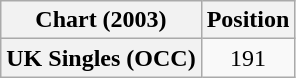<table class="wikitable plainrowheaders" style="text-align:center">
<tr>
<th scope="col">Chart (2003)</th>
<th scope="col">Position</th>
</tr>
<tr>
<th scope="row">UK Singles (OCC)</th>
<td>191</td>
</tr>
</table>
